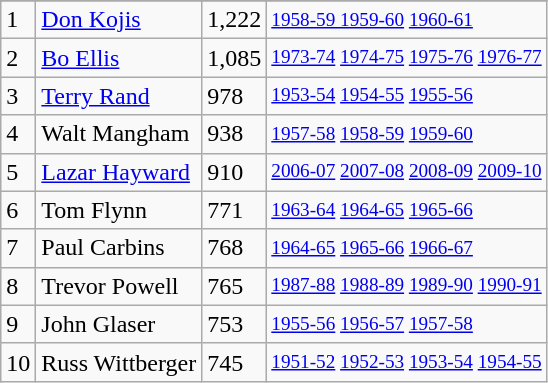<table class="wikitable">
<tr>
</tr>
<tr>
<td>1</td>
<td><a href='#'>Don Kojis</a></td>
<td>1,222</td>
<td style="font-size:80%;"><a href='#'>1958-59 1959-60</a> <a href='#'>1960-61</a></td>
</tr>
<tr>
<td>2</td>
<td><a href='#'>Bo Ellis</a></td>
<td>1,085</td>
<td style="font-size:80%;"><a href='#'>1973-74</a> <a href='#'>1974-75</a> <a href='#'>1975-76</a> <a href='#'>1976-77</a></td>
</tr>
<tr>
<td>3</td>
<td><a href='#'>Terry Rand</a></td>
<td>978</td>
<td style="font-size:80%;"><a href='#'>1953-54</a> <a href='#'>1954-55</a> <a href='#'>1955-56</a></td>
</tr>
<tr>
<td>4</td>
<td>Walt Mangham</td>
<td>938</td>
<td style="font-size:80%;"><a href='#'>1957-58</a> <a href='#'>1958-59</a> <a href='#'>1959-60</a></td>
</tr>
<tr>
<td>5</td>
<td><a href='#'>Lazar Hayward</a></td>
<td>910</td>
<td style="font-size:80%;"><a href='#'>2006-07</a> <a href='#'>2007-08</a> <a href='#'>2008-09</a> <a href='#'>2009-10</a></td>
</tr>
<tr>
<td>6</td>
<td>Tom Flynn</td>
<td>771</td>
<td style="font-size:80%;"><a href='#'>1963-64</a> <a href='#'>1964-65</a> <a href='#'>1965-66</a></td>
</tr>
<tr>
<td>7</td>
<td>Paul Carbins</td>
<td>768</td>
<td style="font-size:80%;"><a href='#'>1964-65</a> <a href='#'>1965-66</a> <a href='#'>1966-67</a></td>
</tr>
<tr>
<td>8</td>
<td>Trevor Powell</td>
<td>765</td>
<td style="font-size:80%;"><a href='#'>1987-88</a> <a href='#'>1988-89</a> <a href='#'>1989-90</a> <a href='#'>1990-91</a></td>
</tr>
<tr>
<td>9</td>
<td>John Glaser</td>
<td>753</td>
<td style="font-size:80%;"><a href='#'>1955-56</a> <a href='#'>1956-57</a> <a href='#'>1957-58</a></td>
</tr>
<tr>
<td>10</td>
<td>Russ Wittberger</td>
<td>745</td>
<td style="font-size:80%;"><a href='#'>1951-52</a> <a href='#'>1952-53</a> <a href='#'>1953-54</a> <a href='#'>1954-55</a></td>
</tr>
</table>
